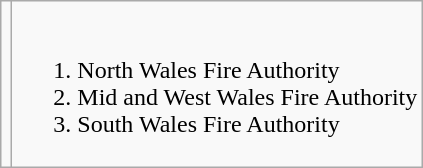<table class="wikitable">
<tr>
<td><br>


</td>
<td><br><ol><li>North Wales Fire Authority</li><li>Mid and West Wales Fire Authority</li><li>South Wales Fire Authority</li></ol></td>
</tr>
</table>
